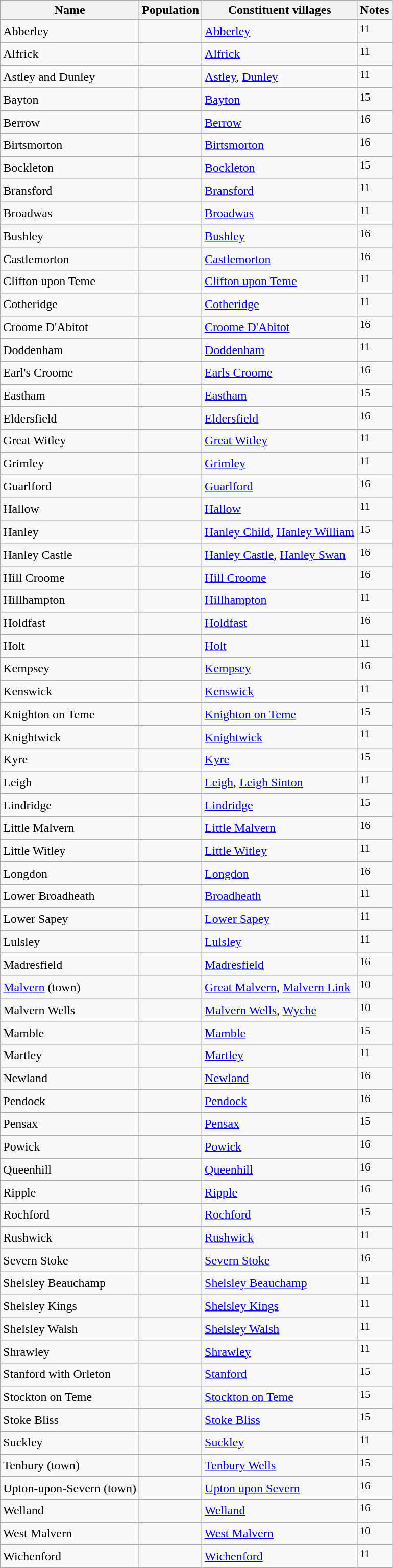<table class="wikitable">
<tr>
<th>Name</th>
<th>Population</th>
<th>Constituent villages</th>
<th>Notes</th>
</tr>
<tr>
<td>Abberley</td>
<td></td>
<td><a href='#'>Abberley</a></td>
<td><sup>11</sup></td>
</tr>
<tr>
<td>Alfrick</td>
<td></td>
<td><a href='#'>Alfrick</a></td>
<td><sup>11</sup></td>
</tr>
<tr>
<td>Astley and Dunley</td>
<td></td>
<td><a href='#'>Astley</a>, <a href='#'>Dunley</a></td>
<td><sup>11</sup></td>
</tr>
<tr>
<td>Bayton</td>
<td></td>
<td><a href='#'>Bayton</a></td>
<td><sup>15</sup></td>
</tr>
<tr>
<td>Berrow</td>
<td></td>
<td><a href='#'>Berrow</a></td>
<td><sup>16</sup></td>
</tr>
<tr>
<td>Birtsmorton</td>
<td></td>
<td><a href='#'>Birtsmorton</a></td>
<td><sup>16</sup></td>
</tr>
<tr>
<td>Bockleton</td>
<td></td>
<td><a href='#'>Bockleton</a></td>
<td><sup>15</sup></td>
</tr>
<tr>
<td>Bransford</td>
<td></td>
<td><a href='#'>Bransford</a></td>
<td><sup>11</sup></td>
</tr>
<tr>
<td>Broadwas</td>
<td></td>
<td><a href='#'>Broadwas</a></td>
<td><sup>11</sup></td>
</tr>
<tr>
<td>Bushley</td>
<td></td>
<td><a href='#'>Bushley</a></td>
<td><sup>16</sup></td>
</tr>
<tr>
<td>Castlemorton</td>
<td></td>
<td><a href='#'>Castlemorton</a></td>
<td><sup>16</sup></td>
</tr>
<tr>
<td>Clifton upon Teme</td>
<td></td>
<td><a href='#'>Clifton upon Teme</a></td>
<td><sup>11</sup></td>
</tr>
<tr>
<td>Cotheridge</td>
<td></td>
<td><a href='#'>Cotheridge</a></td>
<td><sup>11</sup></td>
</tr>
<tr>
<td>Croome D'Abitot</td>
<td></td>
<td><a href='#'>Croome D'Abitot</a></td>
<td><sup>16</sup></td>
</tr>
<tr>
<td>Doddenham</td>
<td></td>
<td><a href='#'>Doddenham</a></td>
<td><sup>11</sup></td>
</tr>
<tr>
<td>Earl's Croome</td>
<td></td>
<td><a href='#'>Earls Croome</a></td>
<td><sup>16</sup></td>
</tr>
<tr>
<td>Eastham</td>
<td></td>
<td><a href='#'>Eastham</a></td>
<td><sup>15</sup></td>
</tr>
<tr>
<td>Eldersfield</td>
<td></td>
<td><a href='#'>Eldersfield</a></td>
<td><sup>16</sup></td>
</tr>
<tr>
<td>Great Witley</td>
<td></td>
<td><a href='#'>Great Witley</a></td>
<td><sup>11</sup></td>
</tr>
<tr>
<td>Grimley</td>
<td></td>
<td><a href='#'>Grimley</a></td>
<td><sup>11</sup></td>
</tr>
<tr>
<td>Guarlford</td>
<td></td>
<td><a href='#'>Guarlford</a></td>
<td><sup>16</sup></td>
</tr>
<tr>
<td>Hallow</td>
<td></td>
<td><a href='#'>Hallow</a></td>
<td><sup>11</sup></td>
</tr>
<tr>
<td>Hanley</td>
<td></td>
<td><a href='#'>Hanley Child</a>, <a href='#'>Hanley William</a></td>
<td><sup>15</sup></td>
</tr>
<tr>
<td>Hanley Castle</td>
<td></td>
<td><a href='#'>Hanley Castle</a>, <a href='#'>Hanley Swan</a></td>
<td><sup>16</sup></td>
</tr>
<tr>
<td>Hill Croome</td>
<td></td>
<td><a href='#'>Hill Croome</a></td>
<td><sup>16</sup></td>
</tr>
<tr>
<td>Hillhampton</td>
<td></td>
<td><a href='#'>Hillhampton</a></td>
<td><sup>11</sup></td>
</tr>
<tr>
<td>Holdfast</td>
<td></td>
<td><a href='#'>Holdfast</a></td>
<td><sup>16</sup></td>
</tr>
<tr>
<td>Holt</td>
<td></td>
<td><a href='#'>Holt</a></td>
<td><sup>11</sup></td>
</tr>
<tr>
<td>Kempsey</td>
<td></td>
<td><a href='#'>Kempsey</a></td>
<td><sup>16</sup></td>
</tr>
<tr>
<td>Kenswick</td>
<td></td>
<td><a href='#'>Kenswick</a></td>
<td><sup>11</sup></td>
</tr>
<tr>
<td>Knighton on Teme</td>
<td></td>
<td><a href='#'>Knighton on Teme</a></td>
<td><sup>15</sup></td>
</tr>
<tr>
<td>Knightwick</td>
<td></td>
<td><a href='#'>Knightwick</a></td>
<td><sup>11</sup></td>
</tr>
<tr>
<td>Kyre</td>
<td></td>
<td><a href='#'>Kyre</a></td>
<td><sup>15</sup></td>
</tr>
<tr>
<td>Leigh</td>
<td></td>
<td><a href='#'>Leigh</a>, <a href='#'>Leigh Sinton</a></td>
<td><sup>11</sup></td>
</tr>
<tr>
<td>Lindridge</td>
<td></td>
<td><a href='#'>Lindridge</a></td>
<td><sup>15</sup></td>
</tr>
<tr>
<td>Little Malvern</td>
<td></td>
<td><a href='#'>Little Malvern</a></td>
<td><sup>16</sup></td>
</tr>
<tr>
<td>Little Witley</td>
<td></td>
<td><a href='#'>Little Witley</a></td>
<td><sup>11</sup></td>
</tr>
<tr>
<td>Longdon</td>
<td></td>
<td><a href='#'>Longdon</a></td>
<td><sup>16</sup></td>
</tr>
<tr>
<td>Lower Broadheath</td>
<td></td>
<td><a href='#'>Broadheath</a></td>
<td><sup>11</sup></td>
</tr>
<tr>
<td>Lower Sapey</td>
<td></td>
<td><a href='#'>Lower Sapey</a></td>
<td><sup>11</sup></td>
</tr>
<tr>
<td>Lulsley</td>
<td></td>
<td><a href='#'>Lulsley</a></td>
<td><sup>11</sup></td>
</tr>
<tr>
<td>Madresfield</td>
<td></td>
<td><a href='#'>Madresfield</a></td>
<td><sup>16</sup></td>
</tr>
<tr>
<td><a href='#'>Malvern</a> (town)</td>
<td></td>
<td><a href='#'>Great Malvern</a>, <a href='#'>Malvern Link</a></td>
<td><sup>10</sup></td>
</tr>
<tr>
<td>Malvern Wells</td>
<td></td>
<td><a href='#'>Malvern Wells</a>, <a href='#'>Wyche</a></td>
<td><sup>10</sup></td>
</tr>
<tr>
<td>Mamble</td>
<td></td>
<td><a href='#'>Mamble</a></td>
<td><sup>15</sup></td>
</tr>
<tr>
<td>Martley</td>
<td></td>
<td><a href='#'>Martley</a></td>
<td><sup>11</sup></td>
</tr>
<tr>
<td>Newland</td>
<td></td>
<td><a href='#'>Newland</a></td>
<td><sup>16</sup></td>
</tr>
<tr>
<td>Pendock</td>
<td></td>
<td><a href='#'>Pendock</a></td>
<td><sup>16</sup></td>
</tr>
<tr>
<td>Pensax</td>
<td></td>
<td><a href='#'>Pensax</a></td>
<td><sup>15</sup></td>
</tr>
<tr>
<td>Powick</td>
<td></td>
<td><a href='#'>Powick</a></td>
<td><sup>16</sup></td>
</tr>
<tr>
<td>Queenhill</td>
<td></td>
<td><a href='#'>Queenhill</a></td>
<td><sup>16</sup></td>
</tr>
<tr>
<td>Ripple</td>
<td></td>
<td><a href='#'>Ripple</a></td>
<td><sup>16</sup></td>
</tr>
<tr>
<td>Rochford</td>
<td></td>
<td><a href='#'>Rochford</a></td>
<td><sup>15</sup></td>
</tr>
<tr>
<td>Rushwick</td>
<td></td>
<td><a href='#'>Rushwick</a></td>
<td><sup>11</sup></td>
</tr>
<tr>
<td>Severn Stoke</td>
<td></td>
<td><a href='#'>Severn Stoke</a></td>
<td><sup>16</sup></td>
</tr>
<tr>
<td>Shelsley Beauchamp</td>
<td></td>
<td><a href='#'>Shelsley Beauchamp</a></td>
<td><sup>11</sup></td>
</tr>
<tr>
<td>Shelsley Kings</td>
<td></td>
<td><a href='#'>Shelsley Kings</a></td>
<td><sup>11</sup></td>
</tr>
<tr>
<td>Shelsley Walsh</td>
<td></td>
<td><a href='#'>Shelsley Walsh</a></td>
<td><sup>11</sup></td>
</tr>
<tr>
<td>Shrawley</td>
<td></td>
<td><a href='#'>Shrawley</a></td>
<td><sup>11</sup></td>
</tr>
<tr>
<td>Stanford with Orleton</td>
<td></td>
<td><a href='#'>Stanford</a></td>
<td><sup>15</sup></td>
</tr>
<tr>
<td>Stockton on Teme</td>
<td></td>
<td><a href='#'>Stockton on Teme</a></td>
<td><sup>15</sup></td>
</tr>
<tr>
<td>Stoke Bliss</td>
<td></td>
<td><a href='#'>Stoke Bliss</a></td>
<td><sup>15</sup></td>
</tr>
<tr>
<td>Suckley</td>
<td></td>
<td><a href='#'>Suckley</a></td>
<td><sup>11</sup></td>
</tr>
<tr>
<td>Tenbury (town)</td>
<td></td>
<td><a href='#'>Tenbury Wells</a></td>
<td><sup>15</sup></td>
</tr>
<tr>
<td>Upton-upon-Severn (town)</td>
<td></td>
<td><a href='#'>Upton upon Severn</a></td>
<td><sup>16</sup></td>
</tr>
<tr>
<td>Welland</td>
<td></td>
<td><a href='#'>Welland</a></td>
<td><sup>16</sup></td>
</tr>
<tr>
<td>West Malvern</td>
<td></td>
<td><a href='#'>West Malvern</a></td>
<td><sup>10</sup></td>
</tr>
<tr>
<td>Wichenford</td>
<td></td>
<td><a href='#'>Wichenford</a></td>
<td><sup>11</sup></td>
</tr>
</table>
